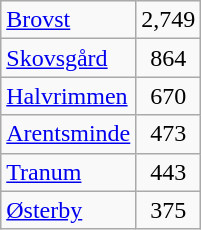<table class="wikitable" style="float:left; margin-right:1em">
<tr>
<td><a href='#'>Brovst</a></td>
<td align="center">2,749</td>
</tr>
<tr>
<td><a href='#'>Skovsgård</a></td>
<td align="center">864</td>
</tr>
<tr>
<td><a href='#'>Halvrimmen</a></td>
<td align="center">670</td>
</tr>
<tr>
<td><a href='#'>Arentsminde</a></td>
<td align="center">473</td>
</tr>
<tr>
<td><a href='#'>Tranum</a></td>
<td align="center">443</td>
</tr>
<tr>
<td><a href='#'>Østerby</a></td>
<td align="center">375</td>
</tr>
</table>
